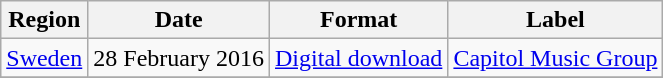<table class=wikitable>
<tr>
<th>Region</th>
<th>Date</th>
<th>Format</th>
<th>Label</th>
</tr>
<tr>
<td><a href='#'>Sweden</a></td>
<td>28 February 2016</td>
<td><a href='#'>Digital download</a></td>
<td><a href='#'>Capitol Music Group</a></td>
</tr>
<tr>
</tr>
</table>
